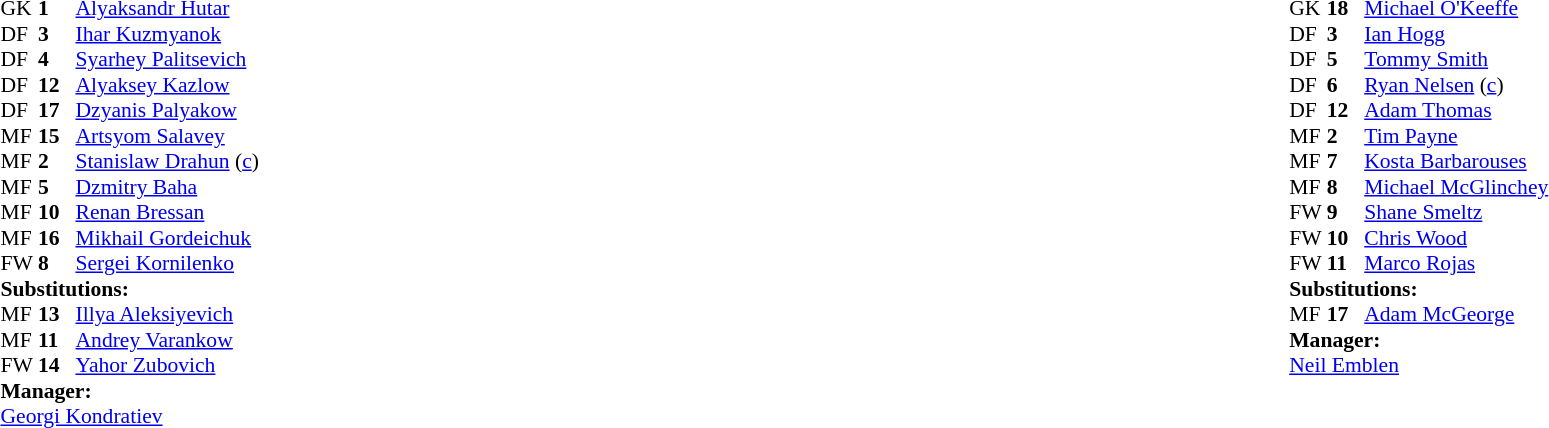<table width="100%">
<tr>
<td valign="top" width="50%"><br><table style="font-size: 90%" cellspacing="0" cellpadding="0">
<tr>
<th width="25"></th>
<th width="25"></th>
</tr>
<tr>
<td>GK</td>
<td><strong>1</strong></td>
<td><a href='#'>Alyaksandr Hutar</a></td>
</tr>
<tr>
<td>DF</td>
<td><strong>3</strong></td>
<td><a href='#'>Ihar Kuzmyanok</a></td>
</tr>
<tr>
<td>DF</td>
<td><strong>4</strong></td>
<td><a href='#'>Syarhey Palitsevich</a></td>
<td></td>
</tr>
<tr>
<td>DF</td>
<td><strong>12</strong></td>
<td><a href='#'>Alyaksey Kazlow</a></td>
</tr>
<tr>
<td>DF</td>
<td><strong>17</strong></td>
<td><a href='#'>Dzyanis Palyakow</a></td>
</tr>
<tr>
<td>MF</td>
<td><strong>15</strong></td>
<td><a href='#'>Artsyom Salavey</a></td>
<td></td>
<td></td>
</tr>
<tr>
<td>MF</td>
<td><strong>2</strong></td>
<td><a href='#'>Stanislaw Drahun</a> (<a href='#'>c</a>)</td>
</tr>
<tr>
<td>MF</td>
<td><strong>5</strong></td>
<td><a href='#'>Dzmitry Baha</a></td>
</tr>
<tr>
<td>MF</td>
<td><strong>10</strong></td>
<td><a href='#'>Renan Bressan</a></td>
<td></td>
<td></td>
</tr>
<tr>
<td>MF</td>
<td><strong>16</strong></td>
<td><a href='#'>Mikhail Gordeichuk</a></td>
</tr>
<tr>
<td>FW</td>
<td><strong>8</strong></td>
<td><a href='#'>Sergei Kornilenko</a></td>
<td></td>
<td></td>
</tr>
<tr>
<td colspan=3><strong>Substitutions:</strong></td>
</tr>
<tr>
<td>MF</td>
<td><strong>13</strong></td>
<td><a href='#'>Illya Aleksiyevich</a></td>
<td></td>
<td></td>
</tr>
<tr>
<td>MF</td>
<td><strong>11</strong></td>
<td><a href='#'>Andrey Varankow</a></td>
<td></td>
<td></td>
</tr>
<tr>
<td>FW</td>
<td><strong>14</strong></td>
<td><a href='#'>Yahor Zubovich</a></td>
<td></td>
<td></td>
</tr>
<tr>
<td colspan=3><strong>Manager:</strong></td>
</tr>
<tr>
<td colspan=3><a href='#'>Georgi Kondratiev</a></td>
</tr>
</table>
</td>
<td valign="top"></td>
<td valign="top" width="50%"><br><table style="font-size: 90%" cellspacing="0" cellpadding="0" align="center">
<tr>
<th width=25></th>
<th width=25></th>
</tr>
<tr>
<td>GK</td>
<td><strong>18</strong></td>
<td><a href='#'>Michael O'Keeffe</a></td>
</tr>
<tr>
<td>DF</td>
<td><strong>3</strong></td>
<td><a href='#'>Ian Hogg</a></td>
</tr>
<tr>
<td>DF</td>
<td><strong>5</strong></td>
<td><a href='#'>Tommy Smith</a></td>
<td></td>
</tr>
<tr>
<td>DF</td>
<td><strong>6</strong></td>
<td><a href='#'>Ryan Nelsen</a> (<a href='#'>c</a>)</td>
</tr>
<tr>
<td>DF</td>
<td><strong>12</strong></td>
<td><a href='#'>Adam Thomas</a></td>
<td></td>
<td></td>
</tr>
<tr>
<td>MF</td>
<td><strong>2</strong></td>
<td><a href='#'>Tim Payne</a></td>
</tr>
<tr>
<td>MF</td>
<td><strong>7</strong></td>
<td><a href='#'>Kosta Barbarouses</a></td>
<td></td>
</tr>
<tr>
<td>MF</td>
<td><strong>8</strong></td>
<td><a href='#'>Michael McGlinchey</a></td>
</tr>
<tr>
<td>FW</td>
<td><strong>9</strong></td>
<td><a href='#'>Shane Smeltz</a></td>
</tr>
<tr>
<td>FW</td>
<td><strong>10</strong></td>
<td><a href='#'>Chris Wood</a></td>
</tr>
<tr>
<td>FW</td>
<td><strong>11</strong></td>
<td><a href='#'>Marco Rojas</a></td>
</tr>
<tr>
<td colspan=3><strong>Substitutions:</strong></td>
</tr>
<tr>
<td>MF</td>
<td><strong>17</strong></td>
<td><a href='#'>Adam McGeorge</a></td>
<td></td>
<td></td>
</tr>
<tr>
<td colspan=3><strong>Manager:</strong></td>
</tr>
<tr>
<td colspan=3> <a href='#'>Neil Emblen</a></td>
</tr>
</table>
</td>
</tr>
</table>
